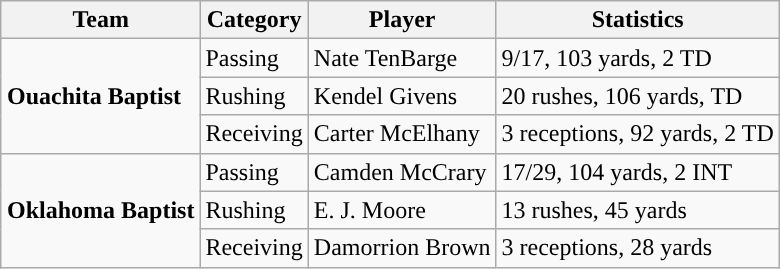<table class="wikitable" style="float: right;">
<tr>
<th>Team</th>
<th>Category</th>
<th>Player</th>
<th>Statistics</th>
</tr>
<tr>
<td rowspan=3><strong>Ouachita Baptist</strong></td>
<td>Passing</td>
<td>Nate TenBarge</td>
<td>9/17, 103 yards, 2 TD</td>
</tr>
<tr>
<td>Rushing</td>
<td>Kendel Givens</td>
<td>20 rushes, 106 yards, TD</td>
</tr>
<tr>
<td>Receiving</td>
<td>Carter McElhany</td>
<td>3 receptions, 92 yards, 2 TD</td>
</tr>
<tr>
<td rowspan=3><strong>Oklahoma Baptist</strong></td>
<td>Passing</td>
<td>Camden McCrary</td>
<td>17/29, 104 yards, 2 INT</td>
</tr>
<tr>
<td>Rushing</td>
<td>E. J. Moore</td>
<td>13 rushes, 45 yards</td>
</tr>
<tr>
<td>Receiving</td>
<td>Damorrion Brown</td>
<td>3 receptions, 28 yards</td>
</tr>
</table>
